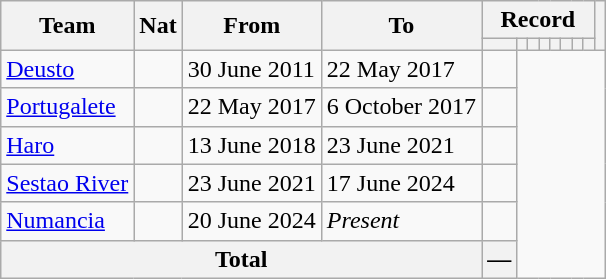<table class="wikitable" style="text-align: center">
<tr>
<th rowspan="2">Team</th>
<th rowspan="2">Nat</th>
<th rowspan="2">From</th>
<th rowspan="2">To</th>
<th colspan="8">Record</th>
<th rowspan=2></th>
</tr>
<tr>
<th></th>
<th></th>
<th></th>
<th></th>
<th></th>
<th></th>
<th></th>
<th></th>
</tr>
<tr>
<td align="left"><a href='#'>Deusto</a></td>
<td></td>
<td align=left>30 June 2011</td>
<td align=left>22 May 2017<br></td>
<td></td>
</tr>
<tr>
<td align="left"><a href='#'>Portugalete</a></td>
<td></td>
<td align=left>22 May 2017</td>
<td align=left>6 October 2017<br></td>
<td></td>
</tr>
<tr>
<td align=left><a href='#'>Haro</a></td>
<td></td>
<td align=left>13 June 2018</td>
<td align=left>23 June 2021<br></td>
<td></td>
</tr>
<tr>
<td align=left><a href='#'>Sestao River</a></td>
<td></td>
<td align=left>23 June 2021</td>
<td align=left>17 June 2024<br></td>
<td></td>
</tr>
<tr>
<td align=left><a href='#'>Numancia</a></td>
<td></td>
<td align=left>20 June 2024</td>
<td align=left><em>Present</em><br></td>
<td></td>
</tr>
<tr>
<th colspan=4>Total<br></th>
<th>—</th>
</tr>
</table>
